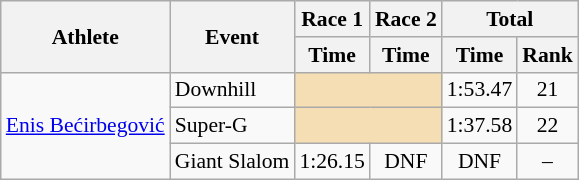<table class="wikitable" style="font-size:90%">
<tr>
<th rowspan="2">Athlete</th>
<th rowspan="2">Event</th>
<th>Race 1</th>
<th>Race 2</th>
<th colspan="2">Total</th>
</tr>
<tr>
<th>Time</th>
<th>Time</th>
<th>Time</th>
<th>Rank</th>
</tr>
<tr>
<td rowspan="3"><a href='#'>Enis Bećirbegović</a></td>
<td>Downhill</td>
<td colspan="2" bgcolor="wheat"></td>
<td align="center">1:53.47</td>
<td align="center">21</td>
</tr>
<tr>
<td>Super-G</td>
<td colspan="2" bgcolor="wheat"></td>
<td align="center">1:37.58</td>
<td align="center">22</td>
</tr>
<tr>
<td>Giant Slalom</td>
<td align="center">1:26.15</td>
<td align="center">DNF</td>
<td align="center">DNF</td>
<td align="center">–</td>
</tr>
</table>
